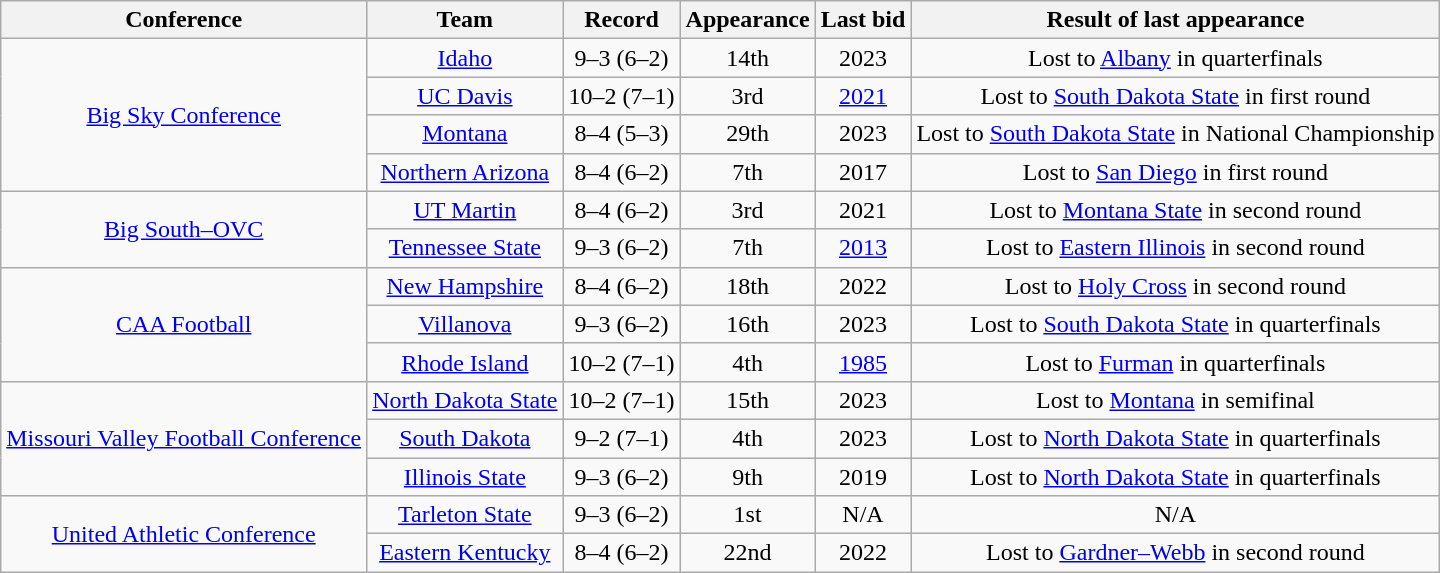<table class="wikitable" style="text-align: center;">
<tr>
<th>Conference</th>
<th>Team</th>
<th>Record</th>
<th data-sort-type="number">Appearance</th>
<th>Last bid</th>
<th>Result of last appearance</th>
</tr>
<tr>
<td rowspan=4><a href='#'>Big Sky Conference</a></td>
<td><a href='#'>Idaho</a></td>
<td>9–3 (6–2)</td>
<td>14th</td>
<td>2023</td>
<td>Lost to <a href='#'>Albany</a> in quarterfinals</td>
</tr>
<tr>
<td><a href='#'>UC Davis</a></td>
<td>10–2 (7–1)</td>
<td>3rd</td>
<td><a href='#'>2021</a></td>
<td>Lost to <a href='#'>South Dakota State</a> in first round</td>
</tr>
<tr>
<td><a href='#'>Montana</a></td>
<td>8–4 (5–3)</td>
<td>29th</td>
<td>2023</td>
<td>Lost to <a href='#'>South Dakota State</a> in National Championship</td>
</tr>
<tr>
<td><a href='#'>Northern Arizona</a></td>
<td>8–4 (6–2)</td>
<td>7th</td>
<td>2017</td>
<td>Lost to <a href='#'>San Diego</a> in first round</td>
</tr>
<tr>
<td rowspan=2><a href='#'>Big South–OVC</a></td>
<td><a href='#'>UT Martin</a></td>
<td>8–4 (6–2)</td>
<td>3rd</td>
<td>2021</td>
<td>Lost to <a href='#'>Montana State</a> in second round</td>
</tr>
<tr>
<td><a href='#'>Tennessee State</a></td>
<td>9–3 (6–2)</td>
<td>7th</td>
<td><a href='#'>2013</a></td>
<td>Lost to <a href='#'>Eastern Illinois</a> in second round</td>
</tr>
<tr>
<td rowspan=3><a href='#'>CAA Football</a></td>
<td><a href='#'>New Hampshire</a></td>
<td>8–4 (6–2)</td>
<td>18th</td>
<td>2022</td>
<td>Lost to <a href='#'>Holy Cross</a> in second round</td>
</tr>
<tr>
<td><a href='#'>Villanova</a></td>
<td>9–3 (6–2)</td>
<td>16th</td>
<td>2023</td>
<td>Lost to <a href='#'>South Dakota State</a> in quarterfinals</td>
</tr>
<tr>
<td><a href='#'>Rhode Island</a></td>
<td>10–2 (7–1)</td>
<td>4th</td>
<td><a href='#'>1985</a></td>
<td>Lost to <a href='#'>Furman</a> in quarterfinals</td>
</tr>
<tr>
<td rowspan=3><a href='#'>Missouri Valley Football Conference</a></td>
<td><a href='#'>North Dakota State</a></td>
<td>10–2 (7–1)</td>
<td>15th</td>
<td>2023</td>
<td>Lost to <a href='#'>Montana</a> in semifinal</td>
</tr>
<tr>
<td><a href='#'>South Dakota</a></td>
<td>9–2 (7–1)</td>
<td>4th</td>
<td>2023</td>
<td>Lost to <a href='#'>North Dakota State</a> in quarterfinals</td>
</tr>
<tr>
<td><a href='#'>Illinois State</a></td>
<td>9–3 (6–2)</td>
<td>9th</td>
<td>2019</td>
<td>Lost to <a href='#'>North Dakota State</a> in quarterfinals</td>
</tr>
<tr>
<td rowspan=2><a href='#'>United Athletic Conference</a></td>
<td><a href='#'>Tarleton State</a></td>
<td>9–3 (6–2)</td>
<td>1st</td>
<td>N/A</td>
<td>N/A</td>
</tr>
<tr>
<td><a href='#'>Eastern Kentucky</a></td>
<td>8–4 (6–2)</td>
<td>22nd</td>
<td>2022</td>
<td>Lost to <a href='#'>Gardner–Webb</a> in second round</td>
</tr>
</table>
